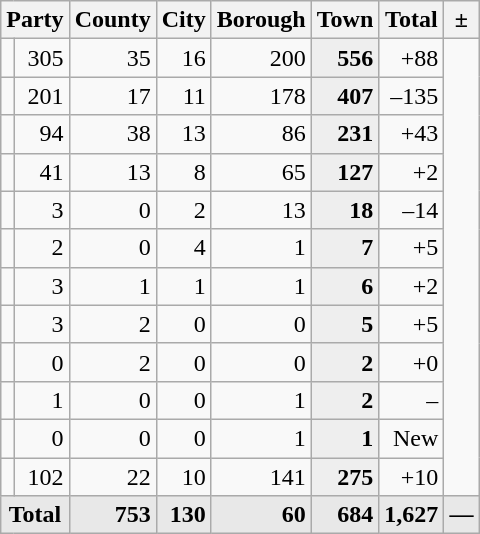<table class=wikitable>
<tr>
<th colspan=2 align=center>Party</th>
<th valign=top>County</th>
<th valign=top>City</th>
<th valign=top>Borough</th>
<th valign=top>Town</th>
<th valign=top>Total</th>
<th valign=top>±</th>
</tr>
<tr>
<td></td>
<td align=right>305</td>
<td align=right>35</td>
<td align=right>16</td>
<td align=right>200</td>
<td style="background-color:#EEEEEE" align=right><strong>556</strong></td>
<td align=right>+88</td>
</tr>
<tr>
<td></td>
<td align=right>201</td>
<td align=right>17</td>
<td align=right>11</td>
<td align=right>178</td>
<td style="background-color:#EEEEEE" align=right><strong>407</strong></td>
<td align=right>–135</td>
</tr>
<tr>
<td></td>
<td align=right>94</td>
<td align=right>38</td>
<td align=right>13</td>
<td align=right>86</td>
<td style="background-color:#EEEEEE" align=right><strong>231</strong></td>
<td align=right>+43</td>
</tr>
<tr>
<td></td>
<td align=right>41</td>
<td align=right>13</td>
<td align=right>8</td>
<td align=right>65</td>
<td style="background-color:#EEEEEE" align=right><strong>127</strong></td>
<td align=right>+2</td>
</tr>
<tr>
<td></td>
<td align=right>3</td>
<td align=right>0</td>
<td align=right>2</td>
<td align=right>13</td>
<td style="background-color:#EEEEEE" align=right><strong>18</strong></td>
<td align=right>–14</td>
</tr>
<tr>
<td></td>
<td align=right>2</td>
<td align=right>0</td>
<td align=right>4</td>
<td align=right>1</td>
<td style="background-color:#EEEEEE" align=right><strong>7</strong></td>
<td align=right>+5</td>
</tr>
<tr>
<td></td>
<td align=right>3</td>
<td align=right>1</td>
<td align=right>1</td>
<td align=right>1</td>
<td style="background-color:#EEEEEE" align=right><strong>6</strong></td>
<td align=right>+2</td>
</tr>
<tr>
<td></td>
<td align=right>3</td>
<td align=right>2</td>
<td align=right>0</td>
<td align=right>0</td>
<td style="background-color:#EEEEEE" align=right><strong>5</strong></td>
<td align=right>+5</td>
</tr>
<tr>
<td></td>
<td align=right>0</td>
<td align=right>2</td>
<td align=right>0</td>
<td align=right>0</td>
<td style="background-color:#EEEEEE" align=right><strong>2</strong></td>
<td align=right>+0</td>
</tr>
<tr>
<td></td>
<td align=right>1</td>
<td align=right>0</td>
<td align=right>0</td>
<td align=right>1</td>
<td style="background-color:#EEEEEE" align=right><strong>2</strong></td>
<td align=right>–</td>
</tr>
<tr>
<td></td>
<td align=right>0</td>
<td align=right>0</td>
<td align=right>0</td>
<td align=right>1</td>
<td style="background-color:#EEEEEE" align=right><strong>1</strong></td>
<td align=right>New</td>
</tr>
<tr>
<td></td>
<td align=right>102</td>
<td align=right>22</td>
<td align=right>10</td>
<td align=right>141</td>
<td style="background-color:#EEEEEE" align=right><strong>275</strong></td>
<td align=right>+10</td>
</tr>
<tr style="font-weight:bold; background:rgb(232,232,232);">
<td colspan=2 align=center>Total</td>
<td align=right>753</td>
<td align=right>130</td>
<td align=right>60</td>
<td align=right>684</td>
<td align=right>1,627</td>
<td align=center>—</td>
</tr>
</table>
